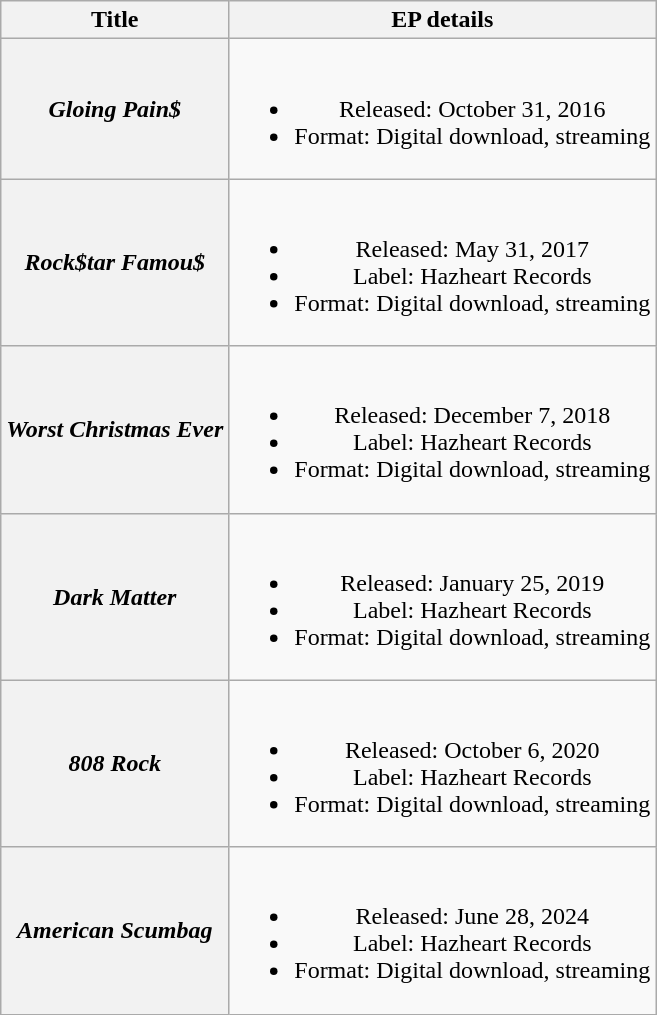<table class="wikitable plainrowheaders" style="text-align:center;">
<tr>
<th>Title</th>
<th>EP details</th>
</tr>
<tr>
<th scope="row"><em>Gloing Pain$</em></th>
<td><br><ul><li>Released: October 31, 2016</li><li>Format: Digital download, streaming</li></ul></td>
</tr>
<tr>
<th scope="row"><em>Rock$tar Famou$</em></th>
<td><br><ul><li>Released: May 31, 2017</li><li>Label: Hazheart Records</li><li>Format: Digital download, streaming</li></ul></td>
</tr>
<tr>
<th scope="row"><em>Worst Christmas Ever</em></th>
<td><br><ul><li>Released: December 7, 2018</li><li>Label: Hazheart Records</li><li>Format: Digital download, streaming</li></ul></td>
</tr>
<tr>
<th scope="row"><em>Dark Matter</em></th>
<td><br><ul><li>Released: January 25, 2019</li><li>Label: Hazheart Records</li><li>Format: Digital download, streaming</li></ul></td>
</tr>
<tr>
<th scope="row"><em>808 Rock</em></th>
<td><br><ul><li>Released: October 6, 2020</li><li>Label: Hazheart Records</li><li>Format: Digital download, streaming</li></ul></td>
</tr>
<tr>
<th scope="row"><em>American Scumbag</em></th>
<td><br><ul><li>Released: June 28, 2024</li><li>Label: Hazheart Records</li><li>Format: Digital download, streaming</li></ul></td>
</tr>
</table>
